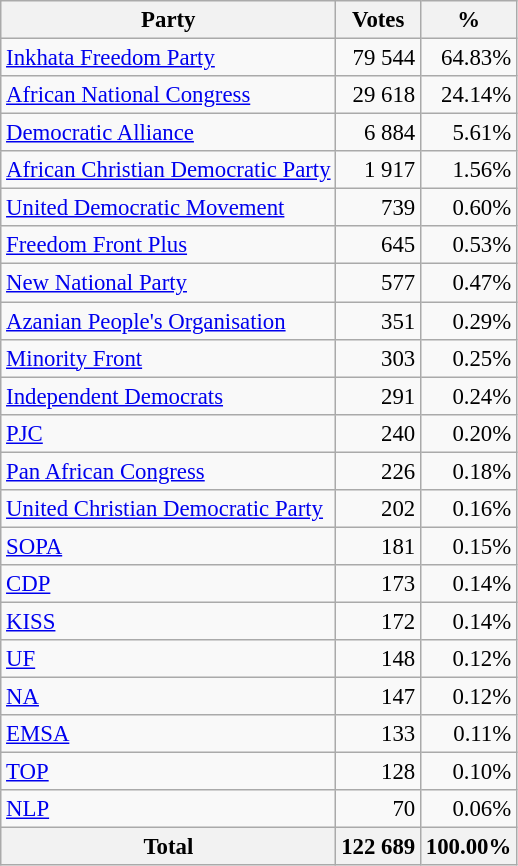<table class="wikitable" style="font-size: 95%; text-align: right">
<tr>
<th>Party</th>
<th>Votes</th>
<th>%</th>
</tr>
<tr>
<td align=left><a href='#'>Inkhata Freedom Party</a></td>
<td>79 544</td>
<td>64.83%</td>
</tr>
<tr>
<td align=left><a href='#'>African National Congress</a></td>
<td>29 618</td>
<td>24.14%</td>
</tr>
<tr>
<td align=left><a href='#'>Democratic Alliance</a></td>
<td>6 884</td>
<td>5.61%</td>
</tr>
<tr>
<td align=left><a href='#'>African Christian Democratic Party</a></td>
<td>1 917</td>
<td>1.56%</td>
</tr>
<tr>
<td align=left><a href='#'>United Democratic Movement</a></td>
<td>739</td>
<td>0.60%</td>
</tr>
<tr>
<td align=left><a href='#'>Freedom Front Plus</a></td>
<td>645</td>
<td>0.53%</td>
</tr>
<tr>
<td align=left><a href='#'>New National Party</a></td>
<td>577</td>
<td>0.47%</td>
</tr>
<tr>
<td align=left><a href='#'>Azanian People's Organisation</a></td>
<td>351</td>
<td>0.29%</td>
</tr>
<tr>
<td align=left><a href='#'>Minority Front</a></td>
<td>303</td>
<td>0.25%</td>
</tr>
<tr>
<td align=left><a href='#'>Independent Democrats</a></td>
<td>291</td>
<td>0.24%</td>
</tr>
<tr>
<td align=left><a href='#'>PJC</a></td>
<td>240</td>
<td>0.20%</td>
</tr>
<tr>
<td align=left><a href='#'>Pan African Congress</a></td>
<td>226</td>
<td>0.18%</td>
</tr>
<tr>
<td align=left><a href='#'>United Christian Democratic Party</a></td>
<td>202</td>
<td>0.16%</td>
</tr>
<tr>
<td align=left><a href='#'>SOPA</a></td>
<td>181</td>
<td>0.15%</td>
</tr>
<tr>
<td align=left><a href='#'>CDP</a></td>
<td>173</td>
<td>0.14%</td>
</tr>
<tr>
<td align=left><a href='#'>KISS</a></td>
<td>172</td>
<td>0.14%</td>
</tr>
<tr>
<td align=left><a href='#'>UF</a></td>
<td>148</td>
<td>0.12%</td>
</tr>
<tr>
<td align=left><a href='#'>NA</a></td>
<td>147</td>
<td>0.12%</td>
</tr>
<tr>
<td align=left><a href='#'>EMSA</a></td>
<td>133</td>
<td>0.11%</td>
</tr>
<tr>
<td align=left><a href='#'>TOP</a></td>
<td>128</td>
<td>0.10%</td>
</tr>
<tr>
<td align=left><a href='#'>NLP</a></td>
<td>70</td>
<td>0.06%</td>
</tr>
<tr>
<th align=left>Total</th>
<th>122 689</th>
<th>100.00%</th>
</tr>
</table>
